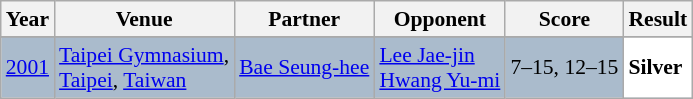<table class="sortable wikitable" style="font-size: 90%;">
<tr>
<th>Year</th>
<th>Venue</th>
<th>Partner</th>
<th>Opponent</th>
<th>Score</th>
<th>Result</th>
</tr>
<tr>
</tr>
<tr style="background:#AABBCC">
<td align="center"><a href='#'>2001</a></td>
<td align="left"><a href='#'>Taipei Gymnasium</a>,<br><a href='#'>Taipei</a>, <a href='#'>Taiwan</a></td>
<td align="left"> <a href='#'>Bae Seung-hee</a></td>
<td align="left"> <a href='#'>Lee Jae-jin</a> <br>  <a href='#'>Hwang Yu-mi</a></td>
<td align="left">7–15, 12–15</td>
<td style="text-align:left; background:white"> <strong>Silver</strong></td>
</tr>
</table>
